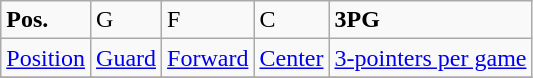<table class="wikitable">
<tr>
<td><strong>Pos.</strong></td>
<td>G</td>
<td>F</td>
<td>C</td>
<td><strong>3PG</strong></td>
</tr>
<tr>
<td><a href='#'>Position</a></td>
<td><a href='#'>Guard</a></td>
<td><a href='#'>Forward</a></td>
<td><a href='#'>Center</a></td>
<td><a href='#'>3-pointers per game</a></td>
</tr>
<tr>
</tr>
</table>
